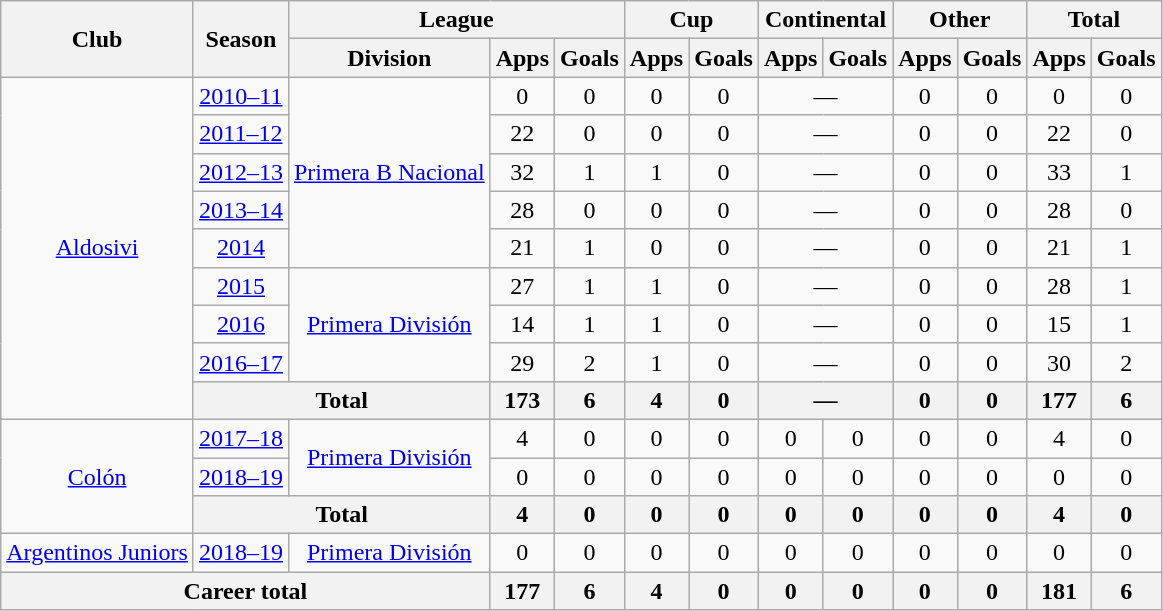<table class="wikitable" style="text-align:center">
<tr>
<th rowspan="2">Club</th>
<th rowspan="2">Season</th>
<th colspan="3">League</th>
<th colspan="2">Cup</th>
<th colspan="2">Continental</th>
<th colspan="2">Other</th>
<th colspan="2">Total</th>
</tr>
<tr>
<th>Division</th>
<th>Apps</th>
<th>Goals</th>
<th>Apps</th>
<th>Goals</th>
<th>Apps</th>
<th>Goals</th>
<th>Apps</th>
<th>Goals</th>
<th>Apps</th>
<th>Goals</th>
</tr>
<tr>
<td rowspan="9"><a href='#'>Aldosivi</a></td>
<td><a href='#'>2010–11</a></td>
<td rowspan="5"><a href='#'>Primera B Nacional</a></td>
<td>0</td>
<td>0</td>
<td>0</td>
<td>0</td>
<td colspan="2">—</td>
<td>0</td>
<td>0</td>
<td>0</td>
<td>0</td>
</tr>
<tr>
<td><a href='#'>2011–12</a></td>
<td>22</td>
<td>0</td>
<td>0</td>
<td>0</td>
<td colspan="2">—</td>
<td>0</td>
<td>0</td>
<td>22</td>
<td>0</td>
</tr>
<tr>
<td><a href='#'>2012–13</a></td>
<td>32</td>
<td>1</td>
<td>1</td>
<td>0</td>
<td colspan="2">—</td>
<td>0</td>
<td>0</td>
<td>33</td>
<td>1</td>
</tr>
<tr>
<td><a href='#'>2013–14</a></td>
<td>28</td>
<td>0</td>
<td>0</td>
<td>0</td>
<td colspan="2">—</td>
<td>0</td>
<td>0</td>
<td>28</td>
<td>0</td>
</tr>
<tr>
<td><a href='#'>2014</a></td>
<td>21</td>
<td>1</td>
<td>0</td>
<td>0</td>
<td colspan="2">—</td>
<td>0</td>
<td>0</td>
<td>21</td>
<td>1</td>
</tr>
<tr>
<td><a href='#'>2015</a></td>
<td rowspan="3"><a href='#'>Primera División</a></td>
<td>27</td>
<td>1</td>
<td>1</td>
<td>0</td>
<td colspan="2">—</td>
<td>0</td>
<td>0</td>
<td>28</td>
<td>1</td>
</tr>
<tr>
<td><a href='#'>2016</a></td>
<td>14</td>
<td>1</td>
<td>1</td>
<td>0</td>
<td colspan="2">—</td>
<td>0</td>
<td>0</td>
<td>15</td>
<td>1</td>
</tr>
<tr>
<td><a href='#'>2016–17</a></td>
<td>29</td>
<td>2</td>
<td>1</td>
<td>0</td>
<td colspan="2">—</td>
<td>0</td>
<td>0</td>
<td>30</td>
<td>2</td>
</tr>
<tr>
<th colspan="2">Total</th>
<th>173</th>
<th>6</th>
<th>4</th>
<th>0</th>
<th colspan="2">—</th>
<th>0</th>
<th>0</th>
<th>177</th>
<th>6</th>
</tr>
<tr>
<td rowspan="3"><a href='#'>Colón</a></td>
<td><a href='#'>2017–18</a></td>
<td rowspan="2"><a href='#'>Primera División</a></td>
<td>4</td>
<td>0</td>
<td>0</td>
<td>0</td>
<td>0</td>
<td>0</td>
<td>0</td>
<td>0</td>
<td>4</td>
<td>0</td>
</tr>
<tr>
<td><a href='#'>2018–19</a></td>
<td>0</td>
<td>0</td>
<td>0</td>
<td>0</td>
<td>0</td>
<td>0</td>
<td>0</td>
<td>0</td>
<td>0</td>
<td>0</td>
</tr>
<tr>
<th colspan="2">Total</th>
<th>4</th>
<th>0</th>
<th>0</th>
<th>0</th>
<th>0</th>
<th>0</th>
<th>0</th>
<th>0</th>
<th>4</th>
<th>0</th>
</tr>
<tr>
<td rowspan="1"><a href='#'>Argentinos Juniors</a></td>
<td><a href='#'>2018–19</a></td>
<td rowspan="1"><a href='#'>Primera División</a></td>
<td>0</td>
<td>0</td>
<td>0</td>
<td>0</td>
<td>0</td>
<td>0</td>
<td>0</td>
<td>0</td>
<td>0</td>
<td>0</td>
</tr>
<tr>
<th colspan="3">Career total</th>
<th>177</th>
<th>6</th>
<th>4</th>
<th>0</th>
<th>0</th>
<th>0</th>
<th>0</th>
<th>0</th>
<th>181</th>
<th>6</th>
</tr>
</table>
